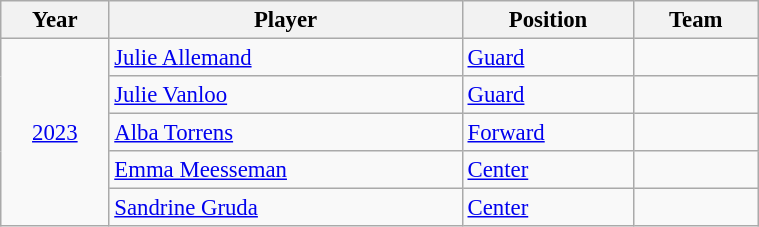<table class="wikitable" style="width: 40%; text-align:center; font-size:95%">
<tr>
<th>Year</th>
<th>Player</th>
<th>Position</th>
<th>Team</th>
</tr>
<tr>
<td rowspan=5><a href='#'>2023</a></td>
<td align=left><a href='#'>Julie Allemand</a></td>
<td align=left><a href='#'>Guard</a></td>
<td align=left></td>
</tr>
<tr>
<td align=left><a href='#'>Julie Vanloo</a></td>
<td align=left><a href='#'>Guard</a></td>
<td align=left></td>
</tr>
<tr>
<td align=left><a href='#'>Alba Torrens</a></td>
<td align=left><a href='#'>Forward</a></td>
<td align=left></td>
</tr>
<tr>
<td align=left><a href='#'>Emma Meesseman</a></td>
<td align=left><a href='#'>Center</a></td>
<td align=left></td>
</tr>
<tr>
<td align=left><a href='#'>Sandrine Gruda</a></td>
<td align=left><a href='#'>Center</a></td>
<td align=left></td>
</tr>
</table>
